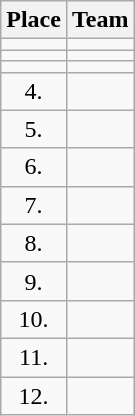<table class="wikitable">
<tr>
<th>Place</th>
<th style="text-align: left;">Team</th>
</tr>
<tr>
<td align="center"></td>
<td></td>
</tr>
<tr>
<td align="center"></td>
<td></td>
</tr>
<tr>
<td align="center"></td>
<td></td>
</tr>
<tr>
<td align="center">4.</td>
<td></td>
</tr>
<tr>
<td align="center">5.</td>
<td></td>
</tr>
<tr>
<td align="center">6.</td>
<td></td>
</tr>
<tr>
<td align="center">7.</td>
<td></td>
</tr>
<tr>
<td align="center">8.</td>
<td></td>
</tr>
<tr>
<td align="center">9.</td>
<td></td>
</tr>
<tr>
<td align="center">10.</td>
<td></td>
</tr>
<tr>
<td align="center">11.</td>
<td></td>
</tr>
<tr>
<td align="center">12.</td>
<td></td>
</tr>
</table>
